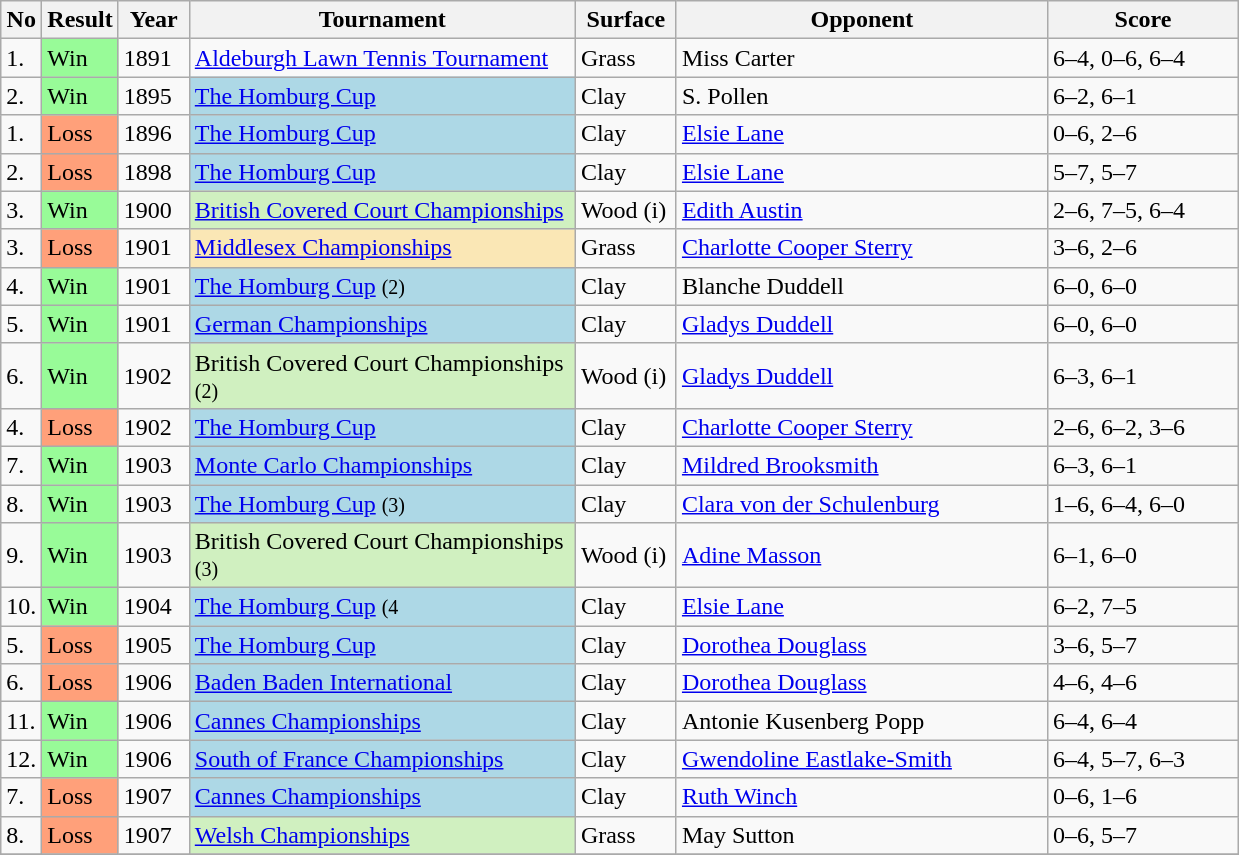<table class="sortable wikitable">
<tr>
<th style="width:15px">No</th>
<th style="width:40px">Result</th>
<th style="width:40px">Year</th>
<th style="width:250px">Tournament</th>
<th style="width:60px">Surface</th>
<th style="width:240px">Opponent</th>
<th style="width:120px" class="unsortable">Score</th>
</tr>
<tr>
<td>1.</td>
<td style="background:#98FB98;">Win</td>
<td>1891</td>
<td><a href='#'>Aldeburgh Lawn Tennis Tournament</a></td>
<td>Grass</td>
<td> Miss Carter</td>
<td>6–4, 0–6, 6–4</td>
</tr>
<tr>
<td>2.</td>
<td style="background:#98FB98;">Win</td>
<td>1895</td>
<td style="background:#add8e6"><a href='#'>The Homburg Cup</a></td>
<td>Clay</td>
<td> S. Pollen</td>
<td>6–2, 6–1</td>
</tr>
<tr>
<td>1.</td>
<td style="background:#ffa07a;">Loss</td>
<td>1896</td>
<td style="background:#add8e6"><a href='#'>The Homburg Cup</a></td>
<td>Clay</td>
<td> <a href='#'>Elsie Lane</a></td>
<td>0–6, 2–6</td>
</tr>
<tr>
<td>2.</td>
<td style="background:#ffa07a;">Loss</td>
<td>1898</td>
<td style="background:#add8e6"><a href='#'>The Homburg Cup</a></td>
<td>Clay</td>
<td> <a href='#'>Elsie Lane</a></td>
<td>5–7, 5–7</td>
</tr>
<tr>
<td>3.</td>
<td style="background:#98FB98;">Win</td>
<td>1900</td>
<td style="background:#d0f0c0"><a href='#'>British Covered Court Championships</a></td>
<td>Wood (i)</td>
<td> <a href='#'>Edith Austin</a></td>
<td>2–6, 7–5, 6–4</td>
</tr>
<tr>
<td>3.</td>
<td style="background:#ffa07a;">Loss</td>
<td>1901</td>
<td style="background:#fae7b5"><a href='#'>Middlesex Championships</a></td>
<td>Grass</td>
<td> <a href='#'>Charlotte Cooper Sterry</a></td>
<td>3–6, 2–6</td>
</tr>
<tr>
<td>4.</td>
<td style="background:#98FB98;">Win</td>
<td>1901</td>
<td style="background:#add8e6"><a href='#'>The Homburg Cup</a> <small>(2)</small></td>
<td>Clay</td>
<td> Blanche Duddell</td>
<td>6–0, 6–0</td>
</tr>
<tr>
<td>5.</td>
<td style="background:#98FB98;">Win</td>
<td>1901</td>
<td style="background:#add8e6"><a href='#'>German Championships</a></td>
<td>Clay</td>
<td> <a href='#'>Gladys Duddell</a></td>
<td>6–0, 6–0</td>
</tr>
<tr>
<td>6.</td>
<td style="background:#98FB98;">Win</td>
<td>1902</td>
<td style="background:#d0f0c0">British Covered Court Championships <small>(2)</small></td>
<td>Wood (i)</td>
<td> <a href='#'>Gladys Duddell</a></td>
<td>6–3, 6–1</td>
</tr>
<tr>
<td>4.</td>
<td style="background:#ffa07a;">Loss</td>
<td>1902</td>
<td style="background:#add8e6"><a href='#'>The Homburg Cup</a></td>
<td>Clay</td>
<td> <a href='#'>Charlotte Cooper Sterry</a></td>
<td>2–6, 6–2, 3–6</td>
</tr>
<tr>
<td>7.</td>
<td style="background:#98FB98;">Win</td>
<td>1903</td>
<td style="background:#add8e6"><a href='#'>Monte Carlo Championships</a></td>
<td>Clay</td>
<td> <a href='#'>Mildred Brooksmith</a></td>
<td>6–3, 6–1</td>
</tr>
<tr>
<td>8.</td>
<td style="background:#98FB98;">Win</td>
<td>1903</td>
<td style="background:#add8e6"><a href='#'>The Homburg Cup</a> <small>(3)</small></td>
<td>Clay</td>
<td> <a href='#'>Clara von der Schulenburg</a></td>
<td>1–6, 6–4, 6–0</td>
</tr>
<tr>
<td>9.</td>
<td style="background:#98FB98;">Win</td>
<td>1903</td>
<td style="background:#d0f0c0">British Covered Court Championships <small>(3)</small></td>
<td>Wood (i)</td>
<td> <a href='#'>Adine Masson</a></td>
<td>6–1, 6–0</td>
</tr>
<tr>
<td>10.</td>
<td style="background:#98FB98;">Win</td>
<td>1904</td>
<td style="background:#add8e6"><a href='#'>The Homburg Cup</a> <small>(4</small></td>
<td>Clay</td>
<td> <a href='#'>Elsie Lane</a></td>
<td>6–2, 7–5</td>
</tr>
<tr>
<td>5.</td>
<td style="background:#ffa07a;">Loss</td>
<td>1905</td>
<td style="background:#add8e6"><a href='#'>The Homburg Cup</a></td>
<td>Clay</td>
<td> <a href='#'>Dorothea Douglass</a></td>
<td>3–6, 5–7</td>
</tr>
<tr>
<td>6.</td>
<td style="background:#ffa07a;">Loss</td>
<td>1906</td>
<td style="background:#add8e6"><a href='#'>Baden Baden International</a></td>
<td>Clay</td>
<td> <a href='#'>Dorothea Douglass</a></td>
<td>4–6, 4–6</td>
</tr>
<tr>
<td>11.</td>
<td style="background:#98FB98;">Win</td>
<td>1906</td>
<td style="background:#add8e6"><a href='#'>Cannes Championships</a></td>
<td>Clay</td>
<td> Antonie Kusenberg Popp </td>
<td>6–4, 6–4</td>
</tr>
<tr>
<td>12.</td>
<td style="background:#98FB98;">Win</td>
<td>1906</td>
<td style="background:#add8e6"><a href='#'>South of France Championships</a></td>
<td>Clay</td>
<td> <a href='#'>Gwendoline Eastlake-Smith</a></td>
<td>6–4, 5–7, 6–3</td>
</tr>
<tr>
<td>7.</td>
<td style="background:#ffa07a;">Loss</td>
<td>1907</td>
<td style="background:#add8e6"><a href='#'>Cannes Championships</a></td>
<td>Clay</td>
<td> <a href='#'>Ruth Winch</a></td>
<td>0–6, 1–6</td>
</tr>
<tr>
<td>8.</td>
<td style="background:#ffa07a;">Loss</td>
<td>1907</td>
<td style="background:#d0f0c0"><a href='#'>Welsh Championships</a></td>
<td>Grass</td>
<td> May Sutton</td>
<td>0–6, 5–7</td>
</tr>
<tr>
</tr>
</table>
